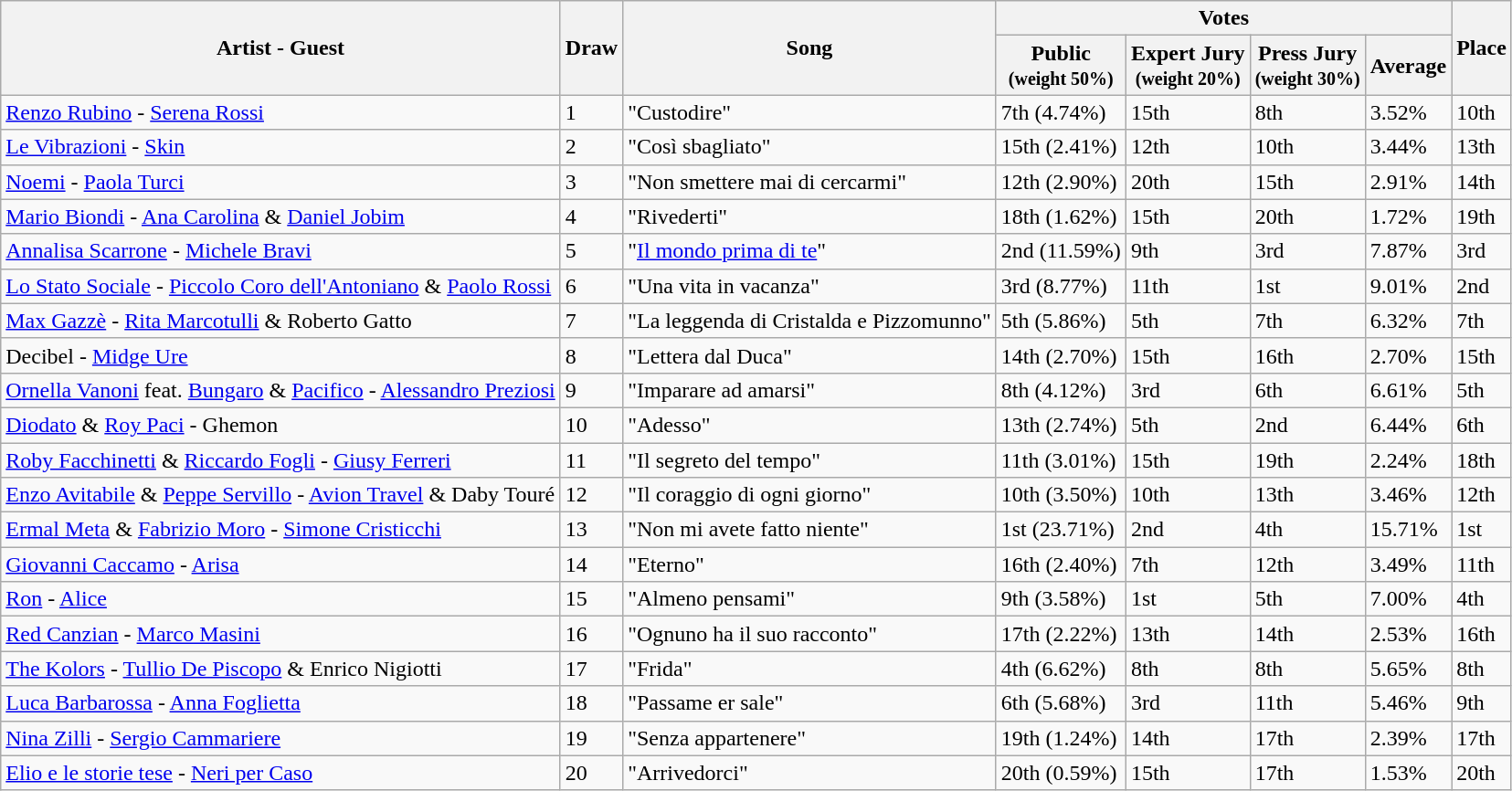<table class="wikitable sortable">
<tr>
<th rowspan="2">Artist - Guest</th>
<th rowspan="2">Draw</th>
<th rowspan="2">Song</th>
<th colspan="4" class="unsortable">Votes</th>
<th rowspan="2">Place</th>
</tr>
<tr>
<th>Public<br><small>(weight 50%)</small></th>
<th>Expert Jury<br><small>(weight 20%)</small></th>
<th>Press Jury<br><small>(weight 30%)</small></th>
<th>Average</th>
</tr>
<tr>
<td><a href='#'>Renzo Rubino</a> - <a href='#'>Serena Rossi</a></td>
<td>1</td>
<td>"Custodire"</td>
<td>7th (4.74%)</td>
<td>15th</td>
<td>8th</td>
<td>3.52%</td>
<td>10th</td>
</tr>
<tr>
<td><a href='#'>Le Vibrazioni</a> - <a href='#'>Skin</a></td>
<td>2</td>
<td>"Così sbagliato"</td>
<td>15th (2.41%)</td>
<td>12th</td>
<td>10th</td>
<td>3.44%</td>
<td>13th</td>
</tr>
<tr>
<td><a href='#'>Noemi</a> - <a href='#'>Paola Turci</a></td>
<td>3</td>
<td>"Non smettere mai di cercarmi"</td>
<td>12th (2.90%)</td>
<td>20th</td>
<td>15th</td>
<td>2.91%</td>
<td>14th</td>
</tr>
<tr>
<td><a href='#'>Mario Biondi</a> -  <a href='#'>Ana Carolina</a> & <a href='#'>Daniel Jobim</a></td>
<td>4</td>
<td>"Rivederti"</td>
<td>18th (1.62%)</td>
<td>15th</td>
<td>20th</td>
<td>1.72%</td>
<td>19th</td>
</tr>
<tr>
<td><a href='#'>Annalisa Scarrone</a> - <a href='#'>Michele Bravi</a></td>
<td>5</td>
<td>"<a href='#'>Il mondo prima di te</a>"</td>
<td>2nd (11.59%)</td>
<td>9th</td>
<td>3rd</td>
<td>7.87%</td>
<td>3rd</td>
</tr>
<tr>
<td><a href='#'>Lo Stato Sociale</a> - <a href='#'>Piccolo Coro dell'Antoniano</a> & <a href='#'>Paolo Rossi</a></td>
<td>6</td>
<td>"Una vita in vacanza"</td>
<td>3rd (8.77%)</td>
<td>11th</td>
<td>1st</td>
<td>9.01%</td>
<td>2nd</td>
</tr>
<tr>
<td><a href='#'>Max Gazzè</a> - <a href='#'>Rita Marcotulli</a> & Roberto Gatto</td>
<td>7</td>
<td>"La leggenda di Cristalda e Pizzomunno"</td>
<td>5th (5.86%)</td>
<td>5th</td>
<td>7th</td>
<td>6.32%</td>
<td>7th</td>
</tr>
<tr>
<td>Decibel - <a href='#'>Midge Ure</a></td>
<td>8</td>
<td>"Lettera dal Duca"</td>
<td>14th (2.70%)</td>
<td>15th</td>
<td>16th</td>
<td>2.70%</td>
<td>15th</td>
</tr>
<tr>
<td><a href='#'>Ornella Vanoni</a> feat. <a href='#'>Bungaro</a> & <a href='#'>Pacifico</a> - <a href='#'>Alessandro Preziosi</a></td>
<td>9</td>
<td>"Imparare ad amarsi"</td>
<td>8th (4.12%)</td>
<td>3rd</td>
<td>6th</td>
<td>6.61%</td>
<td>5th</td>
</tr>
<tr>
<td><a href='#'>Diodato</a> & <a href='#'>Roy Paci</a> - Ghemon</td>
<td>10</td>
<td>"Adesso"</td>
<td>13th (2.74%)</td>
<td>5th</td>
<td>2nd</td>
<td>6.44%</td>
<td>6th</td>
</tr>
<tr>
<td><a href='#'>Roby Facchinetti</a> & <a href='#'>Riccardo Fogli</a> - <a href='#'>Giusy Ferreri</a></td>
<td>11</td>
<td>"Il segreto del tempo"</td>
<td>11th (3.01%)</td>
<td>15th</td>
<td>19th</td>
<td>2.24%</td>
<td>18th</td>
</tr>
<tr>
<td><a href='#'>Enzo Avitabile</a> & <a href='#'>Peppe Servillo</a> - <a href='#'>Avion Travel</a> & Daby Touré</td>
<td>12</td>
<td>"Il coraggio di ogni giorno"</td>
<td>10th (3.50%)</td>
<td>10th</td>
<td>13th</td>
<td>3.46%</td>
<td>12th</td>
</tr>
<tr>
<td><a href='#'>Ermal Meta</a> & <a href='#'>Fabrizio Moro</a> - <a href='#'>Simone Cristicchi</a></td>
<td>13</td>
<td>"Non mi avete fatto niente"</td>
<td>1st (23.71%)</td>
<td>2nd</td>
<td>4th</td>
<td>15.71%</td>
<td>1st</td>
</tr>
<tr>
<td><a href='#'>Giovanni Caccamo</a> - <a href='#'>Arisa</a></td>
<td>14</td>
<td>"Eterno"</td>
<td>16th (2.40%)</td>
<td>7th</td>
<td>12th</td>
<td>3.49%</td>
<td>11th</td>
</tr>
<tr>
<td><a href='#'>Ron</a> - <a href='#'>Alice</a></td>
<td>15</td>
<td>"Almeno pensami"</td>
<td>9th (3.58%)</td>
<td>1st</td>
<td>5th</td>
<td>7.00%</td>
<td>4th</td>
</tr>
<tr>
<td><a href='#'>Red Canzian</a> - <a href='#'>Marco Masini</a></td>
<td>16</td>
<td>"Ognuno ha il suo racconto"</td>
<td>17th (2.22%)</td>
<td>13th</td>
<td>14th</td>
<td>2.53%</td>
<td>16th</td>
</tr>
<tr>
<td><a href='#'>The Kolors</a> - <a href='#'>Tullio De Piscopo</a> & Enrico Nigiotti</td>
<td>17</td>
<td>"Frida"</td>
<td>4th (6.62%)</td>
<td>8th</td>
<td>8th</td>
<td>5.65%</td>
<td>8th</td>
</tr>
<tr>
<td><a href='#'>Luca Barbarossa</a> - <a href='#'>Anna Foglietta</a></td>
<td>18</td>
<td>"Passame er sale"</td>
<td>6th (5.68%)</td>
<td>3rd</td>
<td>11th</td>
<td>5.46%</td>
<td>9th</td>
</tr>
<tr>
<td><a href='#'>Nina Zilli</a> - <a href='#'>Sergio Cammariere</a></td>
<td>19</td>
<td>"Senza appartenere"</td>
<td>19th (1.24%)</td>
<td>14th</td>
<td>17th</td>
<td>2.39%</td>
<td>17th</td>
</tr>
<tr>
<td><a href='#'>Elio e le storie tese</a> - <a href='#'>Neri per Caso</a></td>
<td>20</td>
<td>"Arrivedorci"</td>
<td>20th (0.59%)</td>
<td>15th</td>
<td>17th</td>
<td>1.53%</td>
<td>20th</td>
</tr>
</table>
